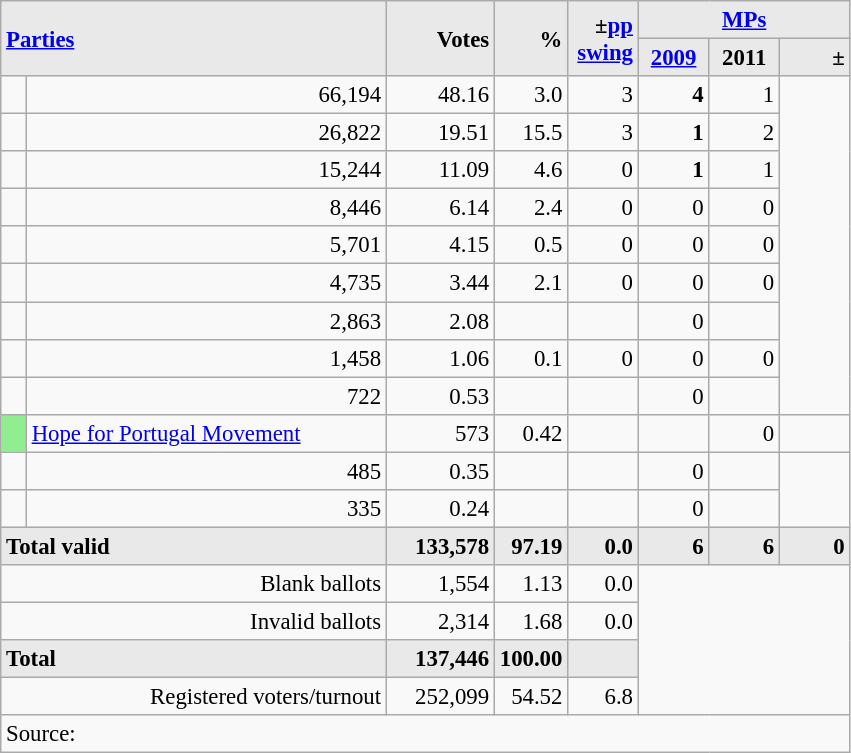<table class="wikitable" style="text-align:right; font-size:95%;">
<tr>
<th rowspan="2" colspan="2" style="background:#e9e9e9; text-align:left;" alignleft><a href='#'>Parties</a></th>
<th rowspan="2" style="background:#e9e9e9; text-align:right;">Votes</th>
<th rowspan="2" style="background:#e9e9e9; text-align:right;">%</th>
<th rowspan="2" style="background:#e9e9e9; text-align:right;">±<a href='#'>pp</a> <a href='#'>swing</a></th>
<th colspan="3" style="background:#e9e9e9; text-align:center;"><a href='#'>MPs</a></th>
</tr>
<tr style="background-color:#E9E9E9">
<th style="background-color:#E9E9E9;text-align:center;"><a href='#'>2009</a></th>
<th style="background-color:#E9E9E9;text-align:center;">2011</th>
<th style="background:#e9e9e9; text-align:right;">±</th>
</tr>
<tr>
<td></td>
<td>66,194</td>
<td>48.16</td>
<td>3.0</td>
<td>3</td>
<td><strong>4</strong></td>
<td>1</td>
</tr>
<tr>
<td></td>
<td>26,822</td>
<td>19.51</td>
<td>15.5</td>
<td>3</td>
<td><strong>1</strong></td>
<td>2</td>
</tr>
<tr>
<td></td>
<td>15,244</td>
<td>11.09</td>
<td>4.6</td>
<td>0</td>
<td><strong>1</strong></td>
<td>1</td>
</tr>
<tr>
<td></td>
<td>8,446</td>
<td>6.14</td>
<td>2.4</td>
<td>0</td>
<td>0</td>
<td>0</td>
</tr>
<tr>
<td></td>
<td>5,701</td>
<td>4.15</td>
<td>0.5</td>
<td>0</td>
<td>0</td>
<td>0</td>
</tr>
<tr>
<td></td>
<td>4,735</td>
<td>3.44</td>
<td>2.1</td>
<td>0</td>
<td>0</td>
<td>0</td>
</tr>
<tr>
<td></td>
<td>2,863</td>
<td>2.08</td>
<td></td>
<td></td>
<td>0</td>
<td></td>
</tr>
<tr>
<td></td>
<td>1,458</td>
<td>1.06</td>
<td>0.1</td>
<td>0</td>
<td>0</td>
<td>0</td>
</tr>
<tr>
<td></td>
<td>722</td>
<td>0.53</td>
<td></td>
<td></td>
<td>0</td>
<td></td>
</tr>
<tr>
<td style="width: 10px" bgcolor=#90ee90 align="center"></td>
<td align=left><a href='#'>Hope for Portugal Movement</a></td>
<td>573</td>
<td>0.42</td>
<td></td>
<td></td>
<td>0</td>
<td></td>
</tr>
<tr>
<td></td>
<td>485</td>
<td>0.35</td>
<td></td>
<td></td>
<td>0</td>
<td></td>
</tr>
<tr>
<td></td>
<td>335</td>
<td>0.24</td>
<td></td>
<td></td>
<td>0</td>
<td></td>
</tr>
<tr>
<td colspan=2 width="250" style="text-align:left;background-color:#E9E9E9"><strong>Total valid</strong></td>
<td width="65" align="right" style="background-color:#E9E9E9"><strong>133,578</strong></td>
<td width="40" align="right" style="background-color:#E9E9E9"><strong>97.19</strong></td>
<td width="40" align="right" style="background-color:#E9E9E9"><strong>0.0</strong></td>
<td width="40" align="right" style="background-color:#E9E9E9"><strong>6</strong></td>
<td width="40" align="right" style="background-color:#E9E9E9"><strong>6</strong></td>
<td width="40" align="right" style="background-color:#E9E9E9"><strong>0</strong></td>
</tr>
<tr>
<td colspan=2>Blank ballots</td>
<td>1,554</td>
<td>1.13</td>
<td>0.0</td>
<td colspan=4 rowspan=4></td>
</tr>
<tr>
<td colspan=2>Invalid ballots</td>
<td>2,314</td>
<td>1.68</td>
<td>0.0</td>
</tr>
<tr>
<td colspan=2 align=left style="background-color:#E9E9E9"><strong>Total</strong></td>
<td width="50" align="right" style="background-color:#E9E9E9"><strong>137,446</strong></td>
<td width="40" align="right" style="background-color:#E9E9E9"><strong>100.00</strong></td>
<td width="40" align="right" style="background-color:#E9E9E9"></td>
</tr>
<tr>
<td colspan=2>Registered voters/turnout</td>
<td>252,099</td>
<td>54.52</td>
<td>6.8</td>
</tr>
<tr>
<td colspan=11 align=left>Source: </td>
</tr>
</table>
